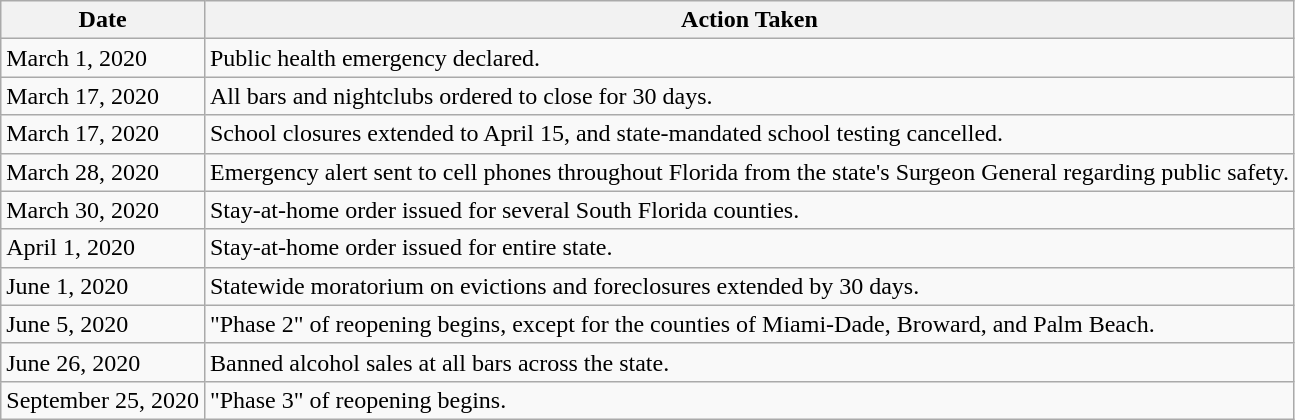<table class="wikitable sortable">
<tr>
<th>Date</th>
<th>Action Taken</th>
</tr>
<tr>
<td>March 1, 2020</td>
<td>Public health emergency declared.</td>
</tr>
<tr>
<td>March 17, 2020</td>
<td>All bars and nightclubs ordered to close for 30 days.</td>
</tr>
<tr>
<td>March 17, 2020</td>
<td>School closures extended to April 15, and state-mandated school testing cancelled.</td>
</tr>
<tr>
<td>March 28, 2020</td>
<td>Emergency alert sent to cell phones throughout Florida from the state's Surgeon General regarding public safety.</td>
</tr>
<tr>
<td>March 30, 2020</td>
<td>Stay-at-home order issued for several South Florida counties.</td>
</tr>
<tr>
<td>April 1, 2020</td>
<td>Stay-at-home order issued for entire state.</td>
</tr>
<tr>
<td>June 1, 2020</td>
<td>Statewide moratorium on evictions and foreclosures extended by 30 days.</td>
</tr>
<tr>
<td>June 5, 2020</td>
<td>"Phase 2" of reopening begins, except for the counties of Miami-Dade, Broward, and Palm Beach.</td>
</tr>
<tr>
<td>June 26, 2020</td>
<td>Banned alcohol sales at all bars across the state.</td>
</tr>
<tr>
<td>September 25, 2020</td>
<td>"Phase 3" of reopening begins.</td>
</tr>
</table>
